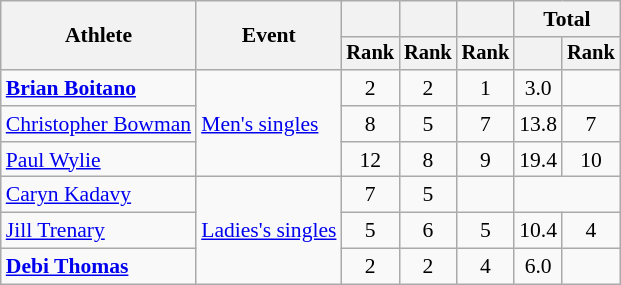<table class=wikitable style=font-size:90%;text-align:center>
<tr>
<th rowspan=2>Athlete</th>
<th rowspan=2>Event</th>
<th></th>
<th></th>
<th></th>
<th colspan=2>Total</th>
</tr>
<tr style=font-size:95%>
<th>Rank</th>
<th>Rank</th>
<th>Rank</th>
<th></th>
<th>Rank</th>
</tr>
<tr>
<td align=left><strong><a href='#'>Brian Boitano</a></strong></td>
<td align=left rowspan=3><a href='#'>Men's singles</a></td>
<td>2</td>
<td>2</td>
<td>1</td>
<td>3.0</td>
<td></td>
</tr>
<tr>
<td align=left><a href='#'>Christopher Bowman</a></td>
<td>8</td>
<td>5</td>
<td>7</td>
<td>13.8</td>
<td>7</td>
</tr>
<tr>
<td align=left><a href='#'>Paul Wylie</a></td>
<td>12</td>
<td>8</td>
<td>9</td>
<td>19.4</td>
<td>10</td>
</tr>
<tr>
<td align=left><a href='#'>Caryn Kadavy</a></td>
<td align=left rowspan=3><a href='#'>Ladies's singles</a></td>
<td>7</td>
<td>5</td>
<td></td>
<td colspan=2></td>
</tr>
<tr>
<td align=left><a href='#'>Jill Trenary</a></td>
<td>5</td>
<td>6</td>
<td>5</td>
<td>10.4</td>
<td>4</td>
</tr>
<tr>
<td align=left><strong><a href='#'>Debi Thomas</a></strong></td>
<td>2</td>
<td>2</td>
<td>4</td>
<td>6.0</td>
<td></td>
</tr>
</table>
